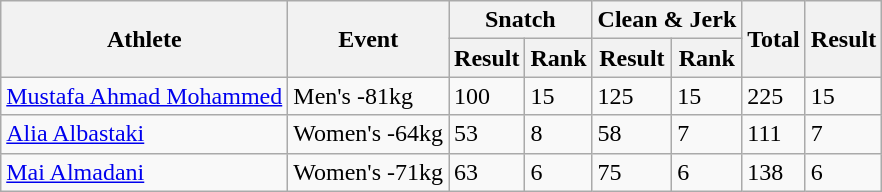<table class="wikitable">
<tr>
<th rowspan="2">Athlete</th>
<th rowspan="2">Event</th>
<th colspan="2">Snatch</th>
<th colspan="2">Clean & Jerk</th>
<th rowspan="2">Total</th>
<th rowspan="2">Result</th>
</tr>
<tr>
<th>Result</th>
<th>Rank</th>
<th>Result</th>
<th>Rank</th>
</tr>
<tr>
<td><a href='#'>Mustafa Ahmad Mohammed</a></td>
<td>Men's -81kg</td>
<td>100</td>
<td>15</td>
<td>125</td>
<td>15</td>
<td>225</td>
<td>15</td>
</tr>
<tr>
<td><a href='#'>Alia Albastaki</a></td>
<td>Women's -64kg</td>
<td>53</td>
<td>8</td>
<td>58</td>
<td>7</td>
<td>111</td>
<td>7</td>
</tr>
<tr>
<td><a href='#'>Mai Almadani</a></td>
<td>Women's -71kg</td>
<td>63</td>
<td>6</td>
<td>75</td>
<td>6</td>
<td>138</td>
<td>6</td>
</tr>
</table>
